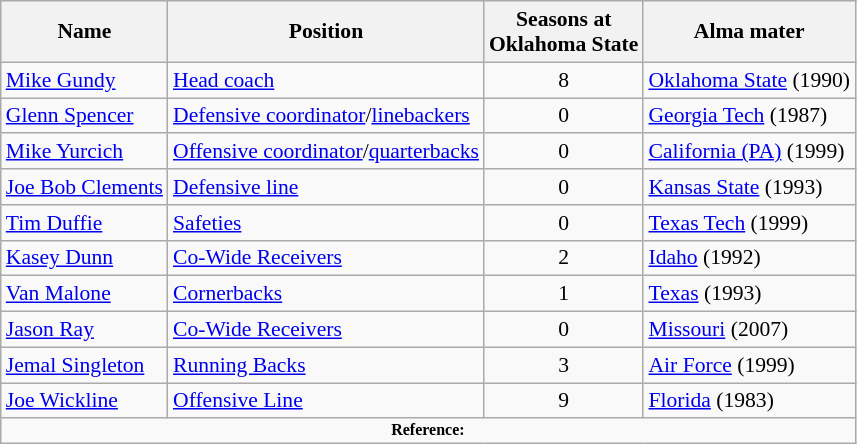<table class="wikitable" border="1" style="font-size:90%;">
<tr>
<th>Name</th>
<th>Position</th>
<th>Seasons at<br>Oklahoma State</th>
<th>Alma mater</th>
</tr>
<tr>
<td><a href='#'>Mike Gundy</a></td>
<td><a href='#'>Head coach</a></td>
<td align=center>8</td>
<td><a href='#'>Oklahoma State</a> (1990)</td>
</tr>
<tr>
<td><a href='#'>Glenn Spencer</a></td>
<td><a href='#'>Defensive coordinator</a>/<a href='#'>linebackers</a></td>
<td align=center>0</td>
<td><a href='#'>Georgia Tech</a> (1987)</td>
</tr>
<tr>
<td><a href='#'>Mike Yurcich</a></td>
<td><a href='#'>Offensive coordinator</a>/<a href='#'>quarterbacks</a></td>
<td align=center>0</td>
<td><a href='#'>California (PA)</a> (1999)</td>
</tr>
<tr>
<td><a href='#'>Joe Bob Clements</a></td>
<td><a href='#'>Defensive line</a></td>
<td align=center>0</td>
<td><a href='#'>Kansas State</a> (1993)</td>
</tr>
<tr>
<td><a href='#'>Tim Duffie</a></td>
<td><a href='#'>Safeties</a></td>
<td align=center>0</td>
<td><a href='#'>Texas Tech</a> (1999)</td>
</tr>
<tr>
<td><a href='#'>Kasey Dunn</a></td>
<td><a href='#'>Co-Wide Receivers</a></td>
<td align=center>2</td>
<td><a href='#'>Idaho</a> (1992)</td>
</tr>
<tr>
<td><a href='#'>Van Malone</a></td>
<td><a href='#'>Cornerbacks</a></td>
<td align=center>1</td>
<td><a href='#'>Texas</a> (1993)</td>
</tr>
<tr>
<td><a href='#'>Jason Ray</a></td>
<td><a href='#'>Co-Wide Receivers</a></td>
<td align=center>0</td>
<td><a href='#'>Missouri</a> (2007)</td>
</tr>
<tr>
<td><a href='#'>Jemal Singleton</a></td>
<td><a href='#'>Running Backs</a></td>
<td align=center>3</td>
<td><a href='#'>Air Force</a> (1999)</td>
</tr>
<tr>
<td><a href='#'>Joe Wickline</a></td>
<td><a href='#'>Offensive Line</a></td>
<td align=center>9</td>
<td><a href='#'>Florida</a> (1983)</td>
</tr>
<tr>
<td colspan="4" style="font-size: 8pt" align="center"><strong>Reference:</strong></td>
</tr>
</table>
